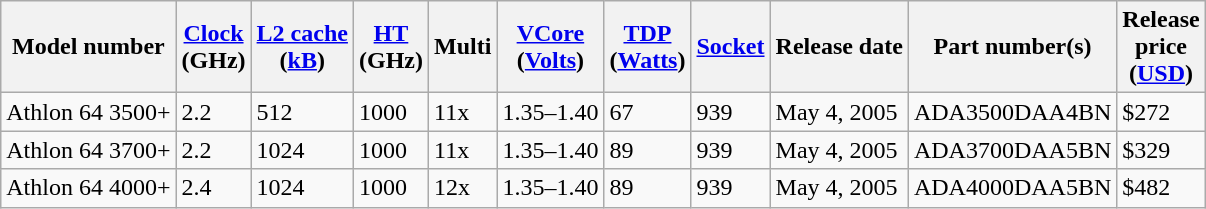<table class="wikitable">
<tr>
<th>Model number</th>
<th><a href='#'>Clock</a><br>(GHz)</th>
<th><a href='#'>L2 cache</a><br>(<a href='#'>kB</a>)</th>
<th><a href='#'>HT</a><br>(GHz)</th>
<th>Multi</th>
<th><a href='#'>VCore</a><br>(<a href='#'>Volts</a>)</th>
<th><a href='#'>TDP</a><br>(<a href='#'>Watts</a>)</th>
<th><a href='#'>Socket</a></th>
<th>Release date</th>
<th>Part number(s)</th>
<th>Release<br>price<br>(<a href='#'>USD</a>)</th>
</tr>
<tr>
<td>Athlon 64 3500+</td>
<td>2.2</td>
<td>512</td>
<td>1000</td>
<td>11x</td>
<td>1.35–1.40</td>
<td>67</td>
<td>939</td>
<td>May 4, 2005</td>
<td>ADA3500DAA4BN</td>
<td>$272</td>
</tr>
<tr>
<td>Athlon 64 3700+</td>
<td>2.2</td>
<td>1024</td>
<td>1000</td>
<td>11x</td>
<td>1.35–1.40</td>
<td>89</td>
<td>939</td>
<td>May 4, 2005</td>
<td>ADA3700DAA5BN</td>
<td>$329</td>
</tr>
<tr>
<td>Athlon 64 4000+</td>
<td>2.4</td>
<td>1024</td>
<td>1000</td>
<td>12x</td>
<td>1.35–1.40</td>
<td>89</td>
<td>939</td>
<td>May 4, 2005</td>
<td>ADA4000DAA5BN</td>
<td>$482</td>
</tr>
</table>
